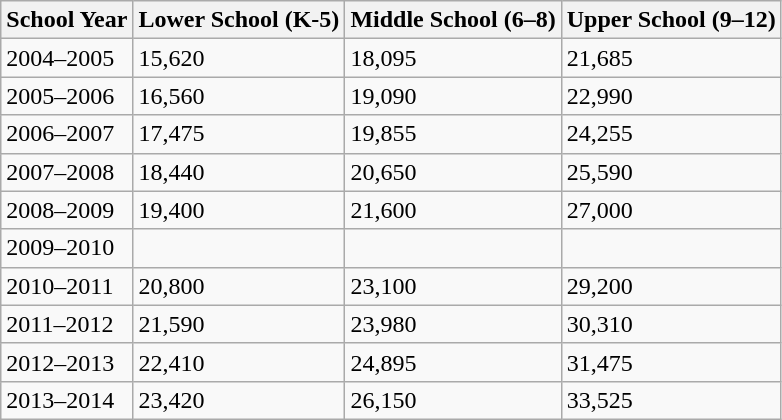<table class="wikitable collapsible collapsed">
<tr>
<th>School Year</th>
<th>Lower School (K-5)</th>
<th>Middle School (6–8)</th>
<th>Upper School (9–12)</th>
</tr>
<tr>
<td>2004–2005</td>
<td>15,620</td>
<td>18,095</td>
<td>21,685</td>
</tr>
<tr>
<td>2005–2006</td>
<td>16,560</td>
<td>19,090</td>
<td>22,990</td>
</tr>
<tr>
<td>2006–2007</td>
<td>17,475</td>
<td>19,855</td>
<td>24,255</td>
</tr>
<tr>
<td>2007–2008</td>
<td>18,440</td>
<td>20,650</td>
<td>25,590</td>
</tr>
<tr>
<td>2008–2009</td>
<td>19,400</td>
<td>21,600</td>
<td>27,000</td>
</tr>
<tr>
<td>2009–2010</td>
<td></td>
<td></td>
<td></td>
</tr>
<tr>
<td>2010–2011</td>
<td>20,800</td>
<td>23,100</td>
<td>29,200</td>
</tr>
<tr>
<td>2011–2012</td>
<td>21,590</td>
<td>23,980</td>
<td>30,310</td>
</tr>
<tr>
<td>2012–2013</td>
<td>22,410</td>
<td>24,895</td>
<td>31,475</td>
</tr>
<tr>
<td>2013–2014</td>
<td>23,420</td>
<td>26,150</td>
<td>33,525</td>
</tr>
</table>
